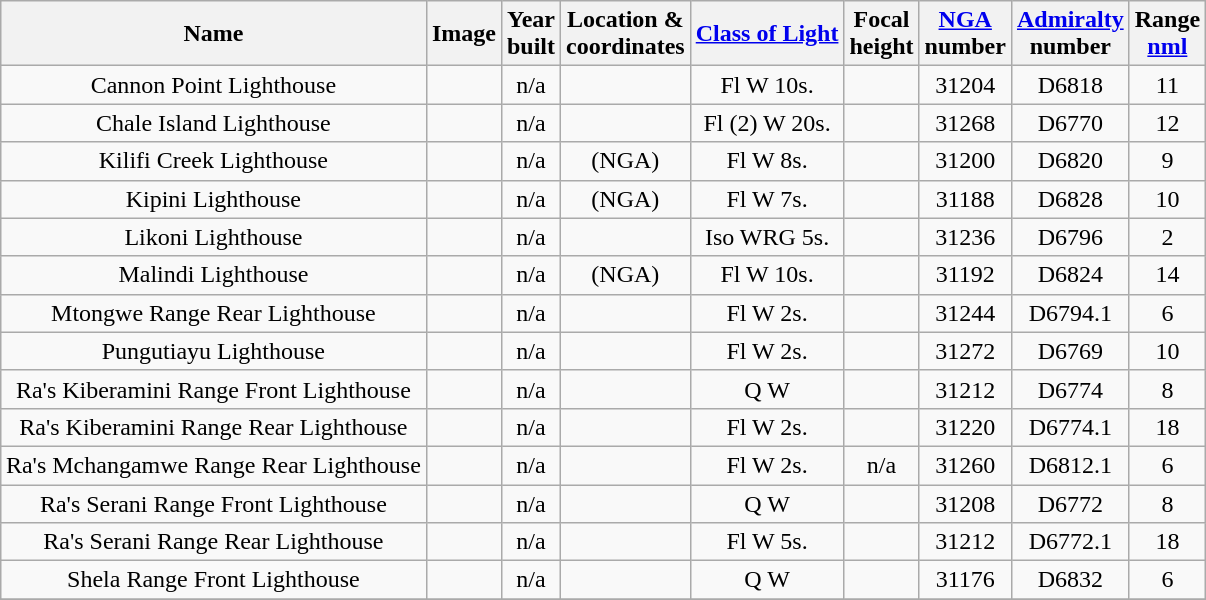<table class="wikitable sortable" style="margin:auto;text-align:center">
<tr>
<th>Name</th>
<th>Image</th>
<th>Year<br>built</th>
<th>Location &<br> coordinates</th>
<th><a href='#'>Class of Light</a></th>
<th>Focal<br>height</th>
<th><a href='#'>NGA</a><br>number</th>
<th><a href='#'>Admiralty</a><br>number</th>
<th>Range<br><a href='#'>nml</a></th>
</tr>
<tr>
<td>Cannon Point Lighthouse</td>
<td></td>
<td>n/a</td>
<td></td>
<td>Fl W 10s.</td>
<td></td>
<td>31204</td>
<td>D6818</td>
<td>11</td>
</tr>
<tr>
<td>Chale Island Lighthouse</td>
<td></td>
<td>n/a</td>
<td></td>
<td>Fl (2) W 20s.</td>
<td></td>
<td>31268</td>
<td>D6770</td>
<td>12</td>
</tr>
<tr>
<td>Kilifi Creek Lighthouse</td>
<td></td>
<td>n/a</td>
<td> (NGA)</td>
<td>Fl W 8s.</td>
<td></td>
<td>31200</td>
<td>D6820</td>
<td>9</td>
</tr>
<tr>
<td>Kipini Lighthouse</td>
<td></td>
<td>n/a</td>
<td> (NGA)</td>
<td>Fl W 7s.</td>
<td></td>
<td>31188</td>
<td>D6828</td>
<td>10</td>
</tr>
<tr>
<td>Likoni Lighthouse</td>
<td></td>
<td>n/a</td>
<td></td>
<td>Iso WRG 5s.</td>
<td></td>
<td>31236</td>
<td>D6796</td>
<td>2</td>
</tr>
<tr>
<td>Malindi Lighthouse</td>
<td></td>
<td>n/a</td>
<td> (NGA)</td>
<td>Fl W 10s.</td>
<td></td>
<td>31192</td>
<td>D6824</td>
<td>14</td>
</tr>
<tr>
<td>Mtongwe Range Rear Lighthouse</td>
<td></td>
<td>n/a</td>
<td></td>
<td>Fl W 2s.</td>
<td></td>
<td>31244</td>
<td>D6794.1</td>
<td>6</td>
</tr>
<tr>
<td>Pungutiayu Lighthouse</td>
<td></td>
<td>n/a</td>
<td></td>
<td>Fl W 2s.</td>
<td></td>
<td>31272</td>
<td>D6769</td>
<td>10</td>
</tr>
<tr>
<td>Ra's Kiberamini Range Front Lighthouse</td>
<td></td>
<td>n/a</td>
<td></td>
<td>Q W</td>
<td></td>
<td>31212</td>
<td>D6774</td>
<td>8</td>
</tr>
<tr>
<td>Ra's Kiberamini Range Rear Lighthouse</td>
<td></td>
<td>n/a</td>
<td></td>
<td>Fl W 2s.</td>
<td></td>
<td>31220</td>
<td>D6774.1</td>
<td>18</td>
</tr>
<tr>
<td>Ra's Mchangamwe Range Rear Lighthouse</td>
<td></td>
<td>n/a</td>
<td></td>
<td>Fl W 2s.</td>
<td>n/a</td>
<td>31260</td>
<td>D6812.1</td>
<td>6</td>
</tr>
<tr>
<td>Ra's Serani Range Front Lighthouse</td>
<td></td>
<td>n/a</td>
<td></td>
<td>Q W</td>
<td></td>
<td>31208</td>
<td>D6772</td>
<td>8</td>
</tr>
<tr>
<td>Ra's Serani Range Rear Lighthouse</td>
<td></td>
<td>n/a</td>
<td></td>
<td>Fl W 5s.</td>
<td></td>
<td>31212</td>
<td>D6772.1</td>
<td>18</td>
</tr>
<tr>
<td>Shela Range Front Lighthouse</td>
<td></td>
<td>n/a</td>
<td></td>
<td>Q W</td>
<td></td>
<td>31176</td>
<td>D6832</td>
<td>6</td>
</tr>
<tr>
</tr>
</table>
